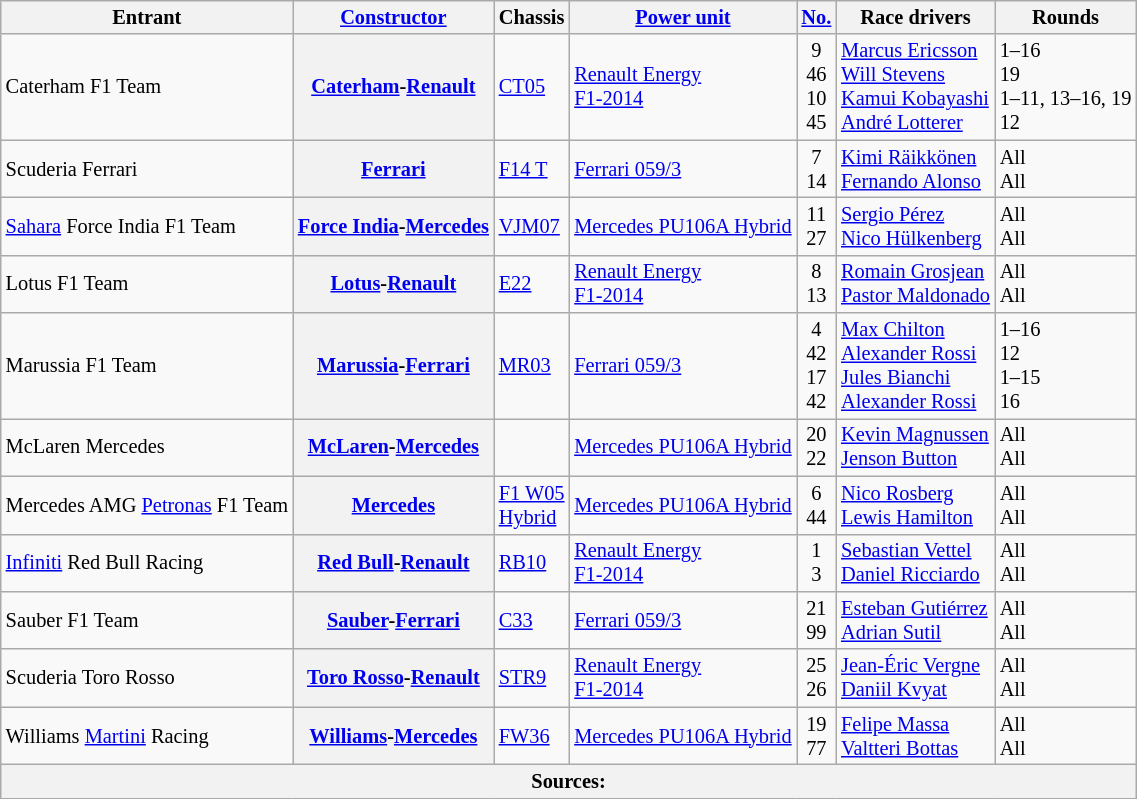<table class="wikitable sortable" style="font-size: 85%;">
<tr>
<th class="unsortable" style="border-left:0px">Entrant</th>
<th><a href='#'>Constructor</a></th>
<th class="unsortable">Chassis</th>
<th><a href='#'>Power unit</a></th>
<th><a href='#'>No.</a></th>
<th class="unsortable" style="border-left:0px">Race drivers</th>
<th class="unsortable">Rounds</th>
</tr>
<tr>
<td> Caterham F1 Team</td>
<th><a href='#'>Caterham</a>-<a href='#'>Renault</a></th>
<td><a href='#'>CT05</a></td>
<td><a href='#'>Renault Energy<br>F1-2014</a></td>
<td data-sort-value="9" align="center">9<br>46<br>10<br>45</td>
<td valign="bottom" nowrap> <a href='#'>Marcus Ericsson</a><br> <a href='#'>Will Stevens</a><br> <a href='#'>Kamui Kobayashi</a><br> <a href='#'>André Lotterer</a></td>
<td style="text-align:left" nowrap>1–16<br>19<br>1–11, 13–16, 19<br>12</td>
</tr>
<tr>
<td> Scuderia Ferrari</td>
<th><a href='#'>Ferrari</a></th>
<td><a href='#'>F14 T</a></td>
<td><a href='#'>Ferrari 059/3</a></td>
<td data-sort-value="7" align="center">7<br>14</td>
<td> <a href='#'>Kimi Räikkönen</a><br> <a href='#'>Fernando Alonso</a></td>
<td style="text-align:left">All<br>All</td>
</tr>
<tr>
<td> <a href='#'>Sahara</a> Force India F1 Team</td>
<th><a href='#'>Force&nbsp;India</a>-<a href='#'>Mercedes</a></th>
<td><a href='#'>VJM07</a></td>
<td><a href='#'>Mercedes PU106A Hybrid</a></td>
<td data-sort-value="11" align="center">11<br>27</td>
<td> <a href='#'>Sergio Pérez</a><br> <a href='#'>Nico Hülkenberg</a></td>
<td style="text-align:left">All<br>All</td>
</tr>
<tr>
<td> Lotus F1 Team</td>
<th><a href='#'>Lotus</a>-<a href='#'>Renault</a></th>
<td><a href='#'>E22</a></td>
<td><a href='#'>Renault Energy<br>F1-2014</a></td>
<td data-sort-value="8" align="center">8<br>13</td>
<td> <a href='#'>Romain Grosjean</a><br> <a href='#'>Pastor Maldonado</a></td>
<td style="text-align:left">All<br>All</td>
</tr>
<tr>
<td> Marussia F1 Team</td>
<th><a href='#'>Marussia</a>-<a href='#'>Ferrari</a></th>
<td><a href='#'>MR03</a></td>
<td><a href='#'>Ferrari 059/3</a></td>
<td data-sort-value="4" align="center">4<br>42<br>17<br>42</td>
<td> <a href='#'>Max Chilton</a><br> <a href='#'>Alexander Rossi</a><br> <a href='#'>Jules Bianchi</a><br> <a href='#'>Alexander Rossi</a></td>
<td style="text-align:left">1–16<br>12<br>1–15<br>16</td>
</tr>
<tr>
<td> McLaren Mercedes</td>
<th><a href='#'>McLaren</a>-<a href='#'>Mercedes</a></th>
<td></td>
<td><a href='#'>Mercedes PU106A Hybrid</a></td>
<td data-sort-value="20" align="center">20<br>22</td>
<td> <a href='#'>Kevin Magnussen</a><br> <a href='#'>Jenson Button</a></td>
<td style="text-align:left">All<br>All</td>
</tr>
<tr>
<td nowrap> Mercedes AMG <a href='#'>Petronas</a> F1 Team</td>
<th><a href='#'>Mercedes</a></th>
<td><a href='#'>F1 W05<br>Hybrid</a></td>
<td><a href='#'>Mercedes PU106A Hybrid</a></td>
<td data-sort-value="6" align="center">6<br>44</td>
<td> <a href='#'>Nico Rosberg</a><br> <a href='#'>Lewis Hamilton</a></td>
<td style="text-align:left">All<br>All</td>
</tr>
<tr>
<td> <a href='#'>Infiniti</a> Red Bull Racing</td>
<th><a href='#'>Red Bull</a>-<a href='#'>Renault</a></th>
<td><a href='#'>RB10</a></td>
<td><a href='#'>Renault Energy<br>F1-2014</a></td>
<td data-sort-value="1" align="center">1<br>3</td>
<td> <a href='#'>Sebastian Vettel</a><br> <a href='#'>Daniel Ricciardo</a></td>
<td style="text-align:left">All<br>All</td>
</tr>
<tr>
<td> Sauber F1 Team</td>
<th><a href='#'>Sauber</a>-<a href='#'>Ferrari</a></th>
<td><a href='#'>C33</a></td>
<td><a href='#'>Ferrari 059/3</a></td>
<td data-sort-value="21" align="center">21<br>99</td>
<td> <a href='#'>Esteban Gutiérrez</a><br> <a href='#'>Adrian Sutil</a></td>
<td style="text-align:left">All<br>All</td>
</tr>
<tr>
<td> Scuderia Toro Rosso</td>
<th><a href='#'>Toro Rosso</a>-<a href='#'>Renault</a></th>
<td><a href='#'>STR9</a></td>
<td><a href='#'>Renault Energy<br>F1-2014</a></td>
<td data-sort-value="25" align="center">25<br>26</td>
<td> <a href='#'>Jean-Éric Vergne</a><br> <a href='#'>Daniil Kvyat</a></td>
<td style="text-align:left">All<br>All</td>
</tr>
<tr>
<td> Williams <a href='#'>Martini</a> Racing</td>
<th><a href='#'>Williams</a>-<a href='#'>Mercedes</a></th>
<td><a href='#'>FW36</a></td>
<td><a href='#'>Mercedes PU106A Hybrid</a></td>
<td data-sort-value="19" align="center">19<br>77</td>
<td> <a href='#'>Felipe Massa</a><br> <a href='#'>Valtteri Bottas</a></td>
<td style="text-align:left">All<br>All</td>
</tr>
<tr>
<th colspan="10">Sources:</th>
</tr>
</table>
